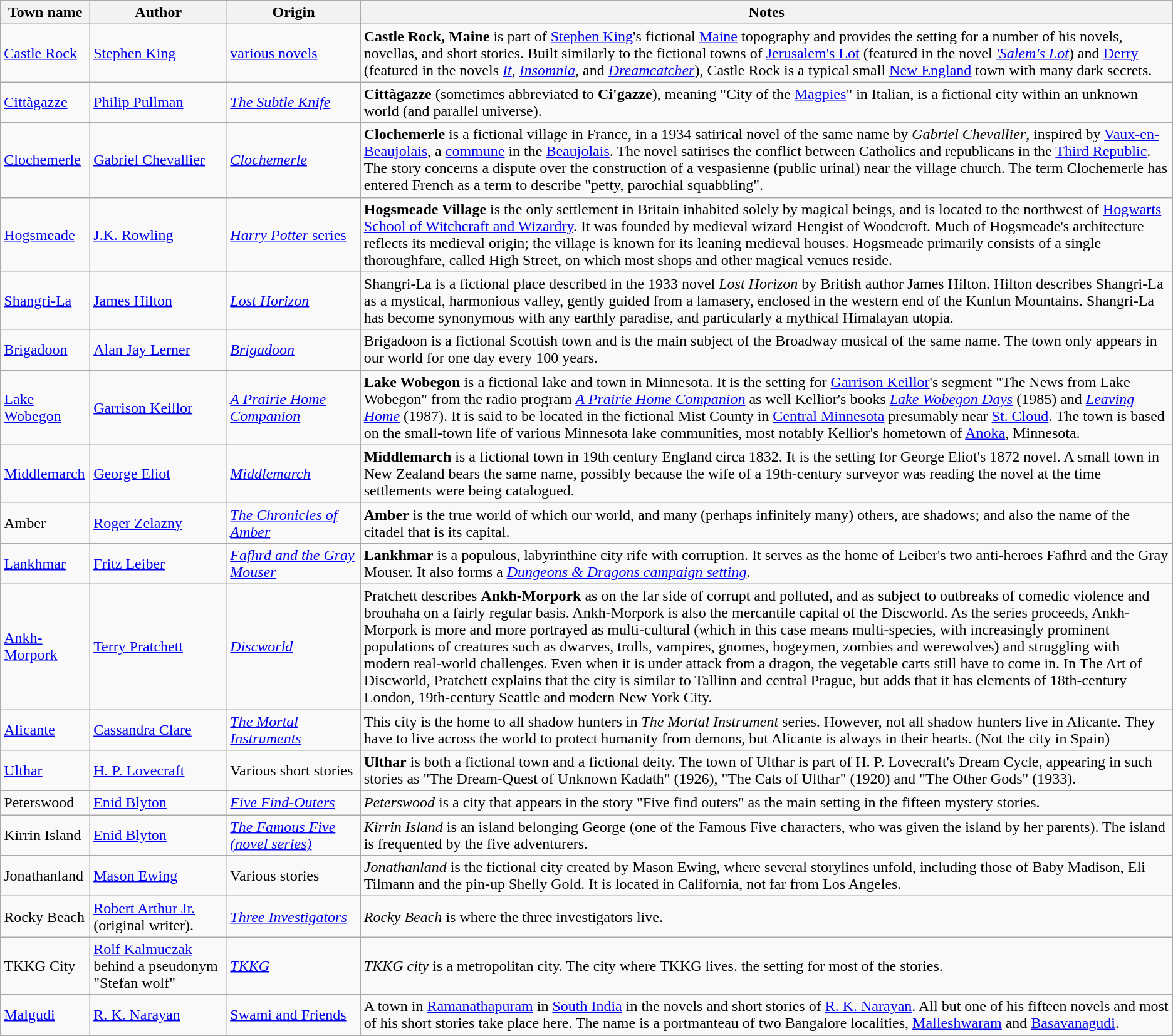<table class="wikitable sortable">
<tr>
<th>Town name</th>
<th>Author</th>
<th>Origin</th>
<th class=unsortable>Notes</th>
</tr>
<tr>
<td><a href='#'>Castle Rock</a></td>
<td><a href='#'>Stephen King</a></td>
<td><a href='#'>various novels</a></td>
<td><strong>Castle Rock, Maine</strong> is part of <a href='#'>Stephen King</a>'s fictional <a href='#'>Maine</a> topography and provides the setting for a number of his novels, novellas, and short stories. Built similarly to the fictional towns of <a href='#'>Jerusalem's Lot</a> (featured in the novel <em><a href='#'>'Salem's Lot</a></em>) and <a href='#'>Derry</a> (featured in the novels <em><a href='#'>It</a></em>, <em><a href='#'>Insomnia</a></em>, and <em><a href='#'>Dreamcatcher</a></em>), Castle Rock is a typical small <a href='#'>New England</a> town with many dark secrets.</td>
</tr>
<tr>
<td><a href='#'>Cittàgazze</a></td>
<td nowrap><a href='#'>Philip Pullman</a></td>
<td><em><a href='#'>The Subtle Knife</a></em></td>
<td><strong>Cittàgazze</strong> (sometimes abbreviated to <strong>Ci'gazze</strong>), meaning "City of the <a href='#'>Magpies</a>" in Italian, is a fictional city within an unknown world (and parallel universe).</td>
</tr>
<tr>
<td><a href='#'>Clochemerle</a></td>
<td><a href='#'>Gabriel Chevallier</a></td>
<td><em><a href='#'>Clochemerle</a></em></td>
<td><strong>Clochemerle</strong> is a fictional village in France, in a 1934 satirical novel of the same name by <em>Gabriel Chevallier</em>, inspired by <a href='#'>Vaux-en-Beaujolais</a>, a <a href='#'>commune</a> in the <a href='#'>Beaujolais</a>. The novel satirises the conflict between Catholics and republicans in the <a href='#'>Third Republic</a>. The story concerns a dispute over the construction of a vespasienne (public urinal) near the village church. The term Clochemerle has entered French as a term to describe "petty, parochial squabbling".</td>
</tr>
<tr>
<td><a href='#'>Hogsmeade</a></td>
<td><a href='#'>J.K. Rowling</a></td>
<td nowrap><a href='#'><em>Harry Potter</em> series</a></td>
<td><strong>Hogsmeade Village</strong> is the only settlement in Britain inhabited solely by magical beings, and is located to the northwest of <a href='#'>Hogwarts School of Witchcraft and Wizardry</a>. It was founded by medieval wizard Hengist of Woodcroft. Much of Hogsmeade's architecture reflects its medieval origin; the village is known for its leaning medieval houses. Hogsmeade primarily consists of a single thoroughfare, called High Street, on which most shops and other magical venues reside.</td>
</tr>
<tr>
<td><a href='#'>Shangri-La</a></td>
<td nowrap><a href='#'>James Hilton</a></td>
<td><em><a href='#'>Lost Horizon</a></em></td>
<td>Shangri-La is a fictional place described in the 1933 novel <em>Lost Horizon</em> by British author James Hilton. Hilton describes Shangri-La as a mystical, harmonious valley, gently guided from a lamasery, enclosed in the western end of the Kunlun Mountains. Shangri-La has become synonymous with any earthly paradise, and particularly a mythical Himalayan utopia.</td>
</tr>
<tr>
<td><a href='#'>Brigadoon</a></td>
<td nowrap><a href='#'>Alan Jay Lerner</a></td>
<td><em><a href='#'>Brigadoon</a></em></td>
<td>Brigadoon is a fictional Scottish town and is the main subject of the Broadway musical of the same name. The town only appears in our world for one day every 100 years.</td>
</tr>
<tr>
<td><a href='#'>Lake Wobegon</a></td>
<td nowrap><a href='#'>Garrison Keillor</a></td>
<td><em><a href='#'>A Prairie Home Companion</a></em></td>
<td><strong>Lake Wobegon</strong> is a fictional lake and town in Minnesota. It is the setting for <a href='#'>Garrison Keillor</a>'s segment "The News from Lake Wobegon" from the radio program <em><a href='#'>A Prairie Home Companion</a></em> as well Kellior's books <em><a href='#'>Lake Wobegon Days</a></em> (1985) and <em><a href='#'>Leaving Home</a></em> (1987). It is said to be located in the fictional Mist County in <a href='#'>Central Minnesota</a> presumably near <a href='#'>St. Cloud</a>. The town is based on the small-town life of various Minnesota lake communities, most notably Kellior's hometown of <a href='#'>Anoka</a>, Minnesota.</td>
</tr>
<tr>
<td><a href='#'>Middlemarch</a></td>
<td nowrap><a href='#'>George Eliot</a></td>
<td><em><a href='#'>Middlemarch</a></em></td>
<td><strong>Middlemarch</strong> is a fictional town in 19th century England circa 1832. It is the setting for George Eliot's 1872 novel. A small town in New Zealand bears the same name, possibly because the wife of a 19th-century surveyor was reading the novel at the time settlements were being catalogued.</td>
</tr>
<tr>
<td>Amber</td>
<td nowrap><a href='#'>Roger Zelazny</a></td>
<td><em><a href='#'>The Chronicles of Amber</a></em></td>
<td><strong>Amber</strong> is the true world of which our world, and many (perhaps infinitely many) others, are shadows; and also the name of the citadel that is its capital.</td>
</tr>
<tr>
<td><a href='#'>Lankhmar</a></td>
<td nowrap><a href='#'>Fritz Leiber</a></td>
<td><em><a href='#'>Fafhrd and the Gray Mouser</a></em></td>
<td><strong>Lankhmar</strong> is a populous, labyrinthine city rife with corruption. It serves as the home of Leiber's two anti-heroes Fafhrd and the Gray Mouser. It also forms a <em><a href='#'>Dungeons & Dragons campaign setting</a></em>.</td>
</tr>
<tr>
<td><a href='#'>Ankh-Morpork</a></td>
<td nowrap><a href='#'>Terry Pratchett</a></td>
<td><em><a href='#'>Discworld</a></em></td>
<td>Pratchett describes <strong>Ankh-Morpork</strong> as on the far side of corrupt and polluted, and as subject to outbreaks of comedic violence and brouhaha on a fairly regular basis. Ankh-Morpork is also the mercantile capital of the Discworld. As the series proceeds, Ankh-Morpork is more and more portrayed as multi-cultural (which in this case means multi-species, with increasingly prominent populations of creatures such as dwarves, trolls, vampires, gnomes, bogeymen, zombies and werewolves) and struggling with modern real-world challenges. Even when it is under attack from a dragon, the vegetable carts still have to come in. In The Art of Discworld, Pratchett explains that the city is similar to Tallinn and central Prague, but adds that it has elements of 18th-century London, 19th-century Seattle and modern New York City.</td>
</tr>
<tr>
<td><a href='#'>Alicante</a></td>
<td><a href='#'>Cassandra Clare</a></td>
<td><em><a href='#'>The Mortal Instruments</a></em></td>
<td>This city is the home to all shadow hunters in <em>The Mortal Instrument</em> series. However, not all shadow hunters live in Alicante. They have to live across the world to protect humanity from demons, but Alicante is always in their hearts. (Not the city in Spain)</td>
</tr>
<tr>
<td><a href='#'>Ulthar</a></td>
<td><a href='#'>H. P. Lovecraft</a></td>
<td>Various short stories</td>
<td><strong>Ulthar</strong> is both a fictional town and a fictional deity. The town of Ulthar is part of H. P. Lovecraft's Dream Cycle, appearing in such stories as "The Dream-Quest of Unknown Kadath" (1926), "The Cats of Ulthar" (1920) and "The Other Gods" (1933).</td>
</tr>
<tr>
<td>Peterswood</td>
<td><a href='#'>Enid Blyton</a></td>
<td><em><a href='#'>Five Find-Outers</a></em></td>
<td><em>Peterswood</em> is a city that appears in the story "Five find outers" as the main setting in the fifteen mystery stories.</td>
</tr>
<tr>
<td>Kirrin Island</td>
<td><a href='#'>Enid Blyton</a></td>
<td><em><a href='#'>The Famous Five (novel series)</a></em></td>
<td><em>Kirrin Island</em> is an island belonging George (one of the Famous Five characters, who was given the island by her parents). The island is frequented by the five adventurers.</td>
</tr>
<tr>
<td>Jonathanland</td>
<td><a href='#'>Mason Ewing</a></td>
<td>Various stories</td>
<td><em>Jonathanland</em> is the fictional city created by Mason Ewing, where several storylines unfold, including those of Baby Madison, Eli Tilmann and the pin-up Shelly Gold. It is located in California, not far from Los Angeles.</td>
</tr>
<tr>
<td>Rocky Beach</td>
<td><a href='#'>Robert Arthur Jr.</a> (original writer).</td>
<td><em><a href='#'>Three Investigators</a></em></td>
<td><em>Rocky Beach</em> is where the three investigators live.</td>
</tr>
<tr>
<td>TKKG City</td>
<td><a href='#'>Rolf Kalmuczak</a> behind a pseudonym "Stefan wolf"</td>
<td><em><a href='#'>TKKG</a></em></td>
<td><em>TKKG city</em> is a metropolitan city. The city where TKKG lives. the setting for most of the stories.</td>
</tr>
<tr>
<td><a href='#'>Malgudi</a></td>
<td><a href='#'>R. K. Narayan</a></td>
<td><a href='#'>Swami and Friends</a></td>
<td>A town in <a href='#'>Ramanathapuram</a> in <a href='#'>South India</a> in the novels and short stories of <a href='#'>R. K. Narayan</a>. All but one of his fifteen novels and most of his short stories take place here. The name is a portmanteau of two Bangalore localities, <a href='#'>Malleshwaram</a> and <a href='#'>Basavanagudi</a>.</td>
</tr>
</table>
